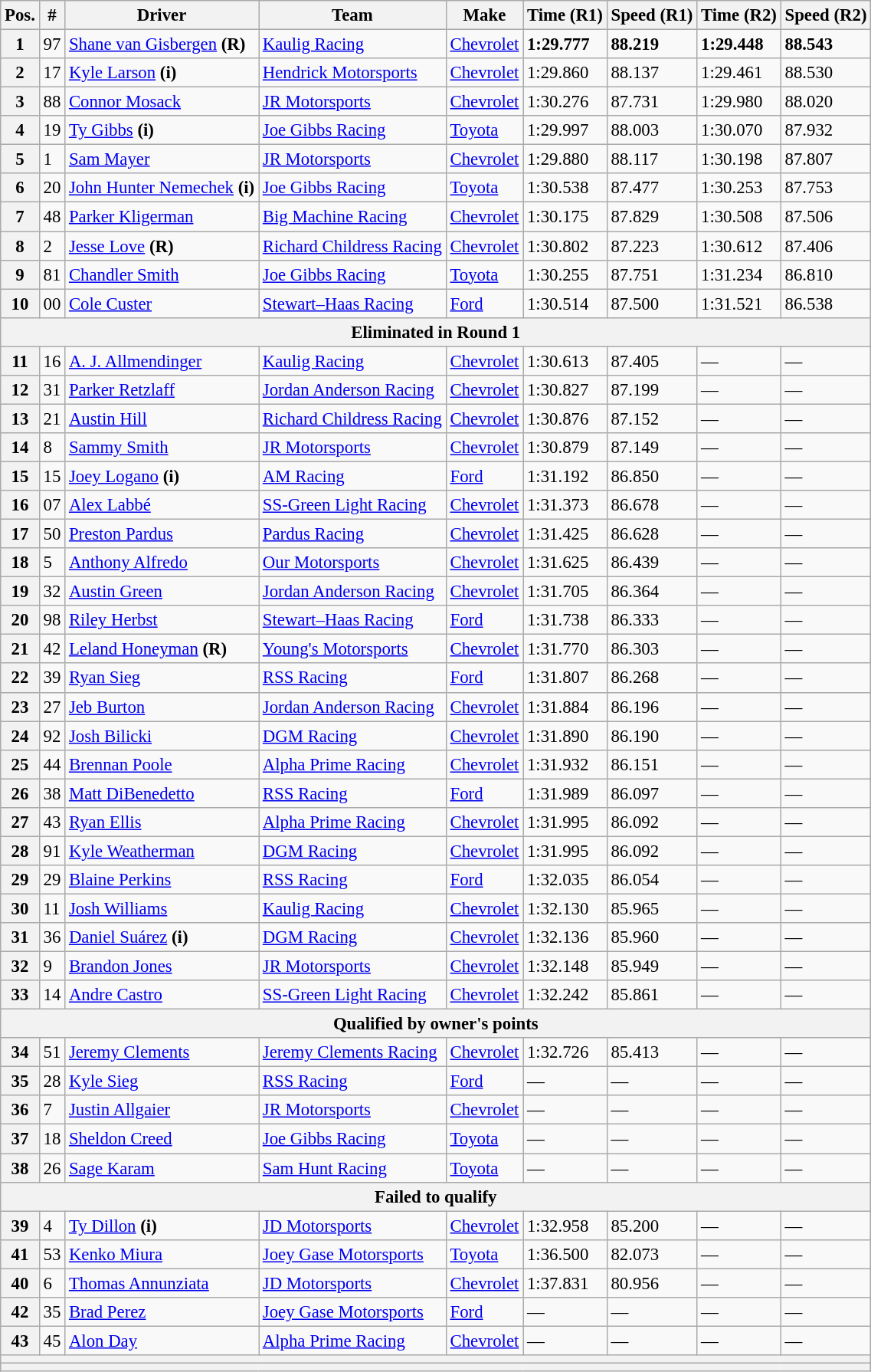<table class="wikitable" style="font-size:95%">
<tr>
<th>Pos.</th>
<th>#</th>
<th>Driver</th>
<th>Team</th>
<th>Make</th>
<th>Time (R1)</th>
<th>Speed (R1)</th>
<th>Time (R2)</th>
<th>Speed (R2)</th>
</tr>
<tr>
<th>1</th>
<td>97</td>
<td nowrap=""><a href='#'>Shane van Gisbergen</a> <strong>(R)</strong></td>
<td><a href='#'>Kaulig Racing</a></td>
<td><a href='#'>Chevrolet</a></td>
<td><strong>1:29.777</strong></td>
<td><strong>88.219</strong></td>
<td><strong>1:29.448</strong></td>
<td><strong>88.543</strong></td>
</tr>
<tr>
<th>2</th>
<td>17</td>
<td><a href='#'>Kyle Larson</a> <strong>(i)</strong></td>
<td><a href='#'>Hendrick Motorsports</a></td>
<td><a href='#'>Chevrolet</a></td>
<td>1:29.860</td>
<td>88.137</td>
<td>1:29.461</td>
<td>88.530</td>
</tr>
<tr>
<th>3</th>
<td>88</td>
<td><a href='#'>Connor Mosack</a></td>
<td><a href='#'>JR Motorsports</a></td>
<td><a href='#'>Chevrolet</a></td>
<td>1:30.276</td>
<td>87.731</td>
<td>1:29.980</td>
<td>88.020</td>
</tr>
<tr>
<th>4</th>
<td>19</td>
<td><a href='#'>Ty Gibbs</a> <strong>(i)</strong></td>
<td><a href='#'>Joe Gibbs Racing</a></td>
<td><a href='#'>Toyota</a></td>
<td>1:29.997</td>
<td>88.003</td>
<td>1:30.070</td>
<td>87.932</td>
</tr>
<tr>
<th>5</th>
<td>1</td>
<td><a href='#'>Sam Mayer</a></td>
<td><a href='#'>JR Motorsports</a></td>
<td><a href='#'>Chevrolet</a></td>
<td>1:29.880</td>
<td>88.117</td>
<td>1:30.198</td>
<td>87.807</td>
</tr>
<tr>
<th>6</th>
<td>20</td>
<td><a href='#'>John Hunter Nemechek</a> <strong>(i)</strong></td>
<td nowrap=""><a href='#'>Joe Gibbs Racing</a></td>
<td><a href='#'>Toyota</a></td>
<td>1:30.538</td>
<td>87.477</td>
<td>1:30.253</td>
<td>87.753</td>
</tr>
<tr>
<th>7</th>
<td>48</td>
<td nowrap=""><a href='#'>Parker Kligerman</a></td>
<td><a href='#'>Big Machine Racing</a></td>
<td><a href='#'>Chevrolet</a></td>
<td>1:30.175</td>
<td>87.829</td>
<td>1:30.508</td>
<td>87.506</td>
</tr>
<tr>
<th>8</th>
<td>2</td>
<td><a href='#'>Jesse Love</a> <strong>(R)</strong></td>
<td><a href='#'>Richard Childress Racing</a></td>
<td><a href='#'>Chevrolet</a></td>
<td>1:30.802</td>
<td>87.223</td>
<td>1:30.612</td>
<td>87.406</td>
</tr>
<tr>
<th>9</th>
<td>81</td>
<td><a href='#'>Chandler Smith</a></td>
<td><a href='#'>Joe Gibbs Racing</a></td>
<td><a href='#'>Toyota</a></td>
<td>1:30.255</td>
<td>87.751</td>
<td>1:31.234</td>
<td>86.810</td>
</tr>
<tr>
<th>10</th>
<td>00</td>
<td><a href='#'>Cole Custer</a></td>
<td><a href='#'>Stewart–Haas Racing</a></td>
<td><a href='#'>Ford</a></td>
<td>1:30.514</td>
<td>87.500</td>
<td>1:31.521</td>
<td>86.538</td>
</tr>
<tr>
<th colspan="9">Eliminated in Round 1</th>
</tr>
<tr>
<th>11</th>
<td>16</td>
<td><a href='#'>A. J. Allmendinger</a></td>
<td><a href='#'>Kaulig Racing</a></td>
<td><a href='#'>Chevrolet</a></td>
<td>1:30.613</td>
<td>87.405</td>
<td>—</td>
<td>—</td>
</tr>
<tr>
<th>12</th>
<td>31</td>
<td><a href='#'>Parker Retzlaff</a></td>
<td><a href='#'>Jordan Anderson Racing</a></td>
<td><a href='#'>Chevrolet</a></td>
<td>1:30.827</td>
<td>87.199</td>
<td>—</td>
<td>—</td>
</tr>
<tr>
<th>13</th>
<td>21</td>
<td><a href='#'>Austin Hill</a></td>
<td><a href='#'>Richard Childress Racing</a></td>
<td><a href='#'>Chevrolet</a></td>
<td>1:30.876</td>
<td>87.152</td>
<td>—</td>
<td>—</td>
</tr>
<tr>
<th>14</th>
<td>8</td>
<td><a href='#'>Sammy Smith</a></td>
<td><a href='#'>JR Motorsports</a></td>
<td><a href='#'>Chevrolet</a></td>
<td>1:30.879</td>
<td>87.149</td>
<td>—</td>
<td>—</td>
</tr>
<tr>
<th>15</th>
<td>15</td>
<td><a href='#'>Joey Logano</a> <strong>(i)</strong></td>
<td><a href='#'>AM Racing</a></td>
<td><a href='#'>Ford</a></td>
<td>1:31.192</td>
<td>86.850</td>
<td>—</td>
<td>—</td>
</tr>
<tr>
<th>16</th>
<td>07</td>
<td><a href='#'>Alex Labbé</a></td>
<td><a href='#'>SS-Green Light Racing</a></td>
<td><a href='#'>Chevrolet</a></td>
<td>1:31.373</td>
<td>86.678</td>
<td>—</td>
<td>—</td>
</tr>
<tr>
<th>17</th>
<td>50</td>
<td><a href='#'>Preston Pardus</a></td>
<td><a href='#'>Pardus Racing</a></td>
<td><a href='#'>Chevrolet</a></td>
<td>1:31.425</td>
<td>86.628</td>
<td>—</td>
<td>—</td>
</tr>
<tr>
<th>18</th>
<td>5</td>
<td><a href='#'>Anthony Alfredo</a></td>
<td><a href='#'>Our Motorsports</a></td>
<td><a href='#'>Chevrolet</a></td>
<td>1:31.625</td>
<td>86.439</td>
<td>—</td>
<td>—</td>
</tr>
<tr>
<th>19</th>
<td>32</td>
<td><a href='#'>Austin Green</a></td>
<td><a href='#'>Jordan Anderson Racing</a></td>
<td><a href='#'>Chevrolet</a></td>
<td>1:31.705</td>
<td>86.364</td>
<td>—</td>
<td>—</td>
</tr>
<tr>
<th>20</th>
<td>98</td>
<td><a href='#'>Riley Herbst</a></td>
<td><a href='#'>Stewart–Haas Racing</a></td>
<td><a href='#'>Ford</a></td>
<td>1:31.738</td>
<td>86.333</td>
<td>—</td>
<td>—</td>
</tr>
<tr>
<th>21</th>
<td>42</td>
<td><a href='#'>Leland Honeyman</a> <strong>(R)</strong></td>
<td><a href='#'>Young's Motorsports</a></td>
<td><a href='#'>Chevrolet</a></td>
<td>1:31.770</td>
<td>86.303</td>
<td>—</td>
<td>—</td>
</tr>
<tr>
<th>22</th>
<td>39</td>
<td><a href='#'>Ryan Sieg</a></td>
<td><a href='#'>RSS Racing</a></td>
<td><a href='#'>Ford</a></td>
<td>1:31.807</td>
<td>86.268</td>
<td>—</td>
<td>—</td>
</tr>
<tr>
<th>23</th>
<td>27</td>
<td><a href='#'>Jeb Burton</a></td>
<td><a href='#'>Jordan Anderson Racing</a></td>
<td><a href='#'>Chevrolet</a></td>
<td>1:31.884</td>
<td>86.196</td>
<td>—</td>
<td>—</td>
</tr>
<tr>
<th>24</th>
<td>92</td>
<td><a href='#'>Josh Bilicki</a></td>
<td><a href='#'>DGM Racing</a></td>
<td><a href='#'>Chevrolet</a></td>
<td>1:31.890</td>
<td>86.190</td>
<td>—</td>
<td>—</td>
</tr>
<tr>
<th>25</th>
<td>44</td>
<td><a href='#'>Brennan Poole</a></td>
<td><a href='#'>Alpha Prime Racing</a></td>
<td><a href='#'>Chevrolet</a></td>
<td>1:31.932</td>
<td>86.151</td>
<td>—</td>
<td>—</td>
</tr>
<tr>
<th>26</th>
<td>38</td>
<td><a href='#'>Matt DiBenedetto</a></td>
<td><a href='#'>RSS Racing</a></td>
<td><a href='#'>Ford</a></td>
<td>1:31.989</td>
<td>86.097</td>
<td>—</td>
<td>—</td>
</tr>
<tr>
<th>27</th>
<td>43</td>
<td><a href='#'>Ryan Ellis</a></td>
<td><a href='#'>Alpha Prime Racing</a></td>
<td><a href='#'>Chevrolet</a></td>
<td>1:31.995</td>
<td>86.092</td>
<td>—</td>
<td>—</td>
</tr>
<tr>
<th>28</th>
<td>91</td>
<td><a href='#'>Kyle Weatherman</a></td>
<td><a href='#'>DGM Racing</a></td>
<td><a href='#'>Chevrolet</a></td>
<td>1:31.995</td>
<td>86.092</td>
<td>—</td>
<td>—</td>
</tr>
<tr>
<th>29</th>
<td>29</td>
<td><a href='#'>Blaine Perkins</a></td>
<td><a href='#'>RSS Racing</a></td>
<td><a href='#'>Ford</a></td>
<td>1:32.035</td>
<td>86.054</td>
<td>—</td>
<td>—</td>
</tr>
<tr>
<th>30</th>
<td>11</td>
<td><a href='#'>Josh Williams</a></td>
<td><a href='#'>Kaulig Racing</a></td>
<td><a href='#'>Chevrolet</a></td>
<td>1:32.130</td>
<td>85.965</td>
<td>—</td>
<td>—</td>
</tr>
<tr>
<th>31</th>
<td>36</td>
<td><a href='#'>Daniel Suárez</a> <strong>(i)</strong></td>
<td><a href='#'>DGM Racing</a></td>
<td><a href='#'>Chevrolet</a></td>
<td>1:32.136</td>
<td>85.960</td>
<td>—</td>
<td>—</td>
</tr>
<tr>
<th>32</th>
<td>9</td>
<td><a href='#'>Brandon Jones</a></td>
<td><a href='#'>JR Motorsports</a></td>
<td><a href='#'>Chevrolet</a></td>
<td>1:32.148</td>
<td>85.949</td>
<td>—</td>
<td>—</td>
</tr>
<tr>
<th>33</th>
<td>14</td>
<td><a href='#'>Andre Castro</a></td>
<td><a href='#'>SS-Green Light Racing</a></td>
<td><a href='#'>Chevrolet</a></td>
<td>1:32.242</td>
<td>85.861</td>
<td>—</td>
<td>—</td>
</tr>
<tr>
<th colspan="9">Qualified by owner's points</th>
</tr>
<tr>
<th>34</th>
<td>51</td>
<td><a href='#'>Jeremy Clements</a></td>
<td><a href='#'>Jeremy Clements Racing</a></td>
<td><a href='#'>Chevrolet</a></td>
<td>1:32.726</td>
<td>85.413</td>
<td>—</td>
<td>—</td>
</tr>
<tr>
<th>35</th>
<td>28</td>
<td><a href='#'>Kyle Sieg</a></td>
<td><a href='#'>RSS Racing</a></td>
<td><a href='#'>Ford</a></td>
<td>—</td>
<td>—</td>
<td>—</td>
<td>—</td>
</tr>
<tr>
<th>36</th>
<td>7</td>
<td><a href='#'>Justin Allgaier</a></td>
<td><a href='#'>JR Motorsports</a></td>
<td><a href='#'>Chevrolet</a></td>
<td>—</td>
<td>—</td>
<td>—</td>
<td>—</td>
</tr>
<tr>
<th>37</th>
<td>18</td>
<td><a href='#'>Sheldon Creed</a></td>
<td><a href='#'>Joe Gibbs Racing</a></td>
<td><a href='#'>Toyota</a></td>
<td>—</td>
<td>—</td>
<td>—</td>
<td>—</td>
</tr>
<tr>
<th>38</th>
<td>26</td>
<td><a href='#'>Sage Karam</a></td>
<td><a href='#'>Sam Hunt Racing</a></td>
<td><a href='#'>Toyota</a></td>
<td>—</td>
<td>—</td>
<td>—</td>
<td>—</td>
</tr>
<tr>
<th colspan="9">Failed to qualify</th>
</tr>
<tr>
<th>39</th>
<td>4</td>
<td><a href='#'>Ty Dillon</a> <strong>(i)</strong></td>
<td><a href='#'>JD Motorsports</a></td>
<td><a href='#'>Chevrolet</a></td>
<td>1:32.958</td>
<td>85.200</td>
<td>—</td>
<td>—</td>
</tr>
<tr>
<th>41</th>
<td>53</td>
<td><a href='#'>Kenko Miura</a></td>
<td><a href='#'>Joey Gase Motorsports</a></td>
<td><a href='#'>Toyota</a></td>
<td>1:36.500</td>
<td>82.073</td>
<td>—</td>
<td>—</td>
</tr>
<tr>
<th>40</th>
<td>6</td>
<td><a href='#'>Thomas Annunziata</a></td>
<td><a href='#'>JD Motorsports</a></td>
<td><a href='#'>Chevrolet</a></td>
<td>1:37.831</td>
<td>80.956</td>
<td>—</td>
<td>—</td>
</tr>
<tr>
<th>42</th>
<td>35</td>
<td><a href='#'>Brad Perez</a></td>
<td><a href='#'>Joey Gase Motorsports</a></td>
<td><a href='#'>Ford</a></td>
<td>—</td>
<td>—</td>
<td>—</td>
<td>—</td>
</tr>
<tr>
<th>43</th>
<td>45</td>
<td><a href='#'>Alon Day</a></td>
<td><a href='#'>Alpha Prime Racing</a></td>
<td><a href='#'>Chevrolet</a></td>
<td>—</td>
<td>—</td>
<td>—</td>
<td>—</td>
</tr>
<tr>
<th colspan="9"></th>
</tr>
<tr>
<th colspan="9"></th>
</tr>
</table>
